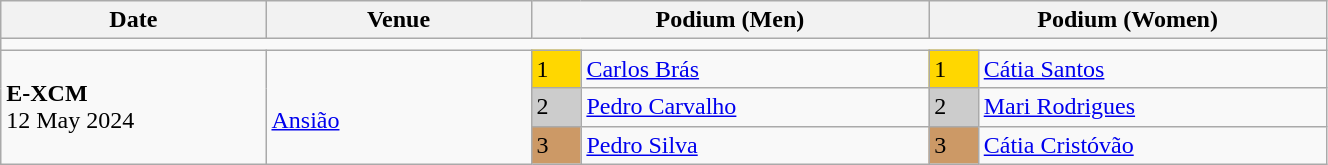<table class="wikitable" width=70%>
<tr>
<th>Date</th>
<th width=20%>Venue</th>
<th colspan=2 width=30%>Podium (Men)</th>
<th colspan=2 width=30%>Podium (Women)</th>
</tr>
<tr>
<td colspan=6></td>
</tr>
<tr>
<td rowspan=3><strong>E-XCM</strong> <br> 12 May 2024</td>
<td rowspan=3><br><a href='#'>Ansião</a></td>
<td bgcolor=FFD700>1</td>
<td><a href='#'>Carlos Brás</a></td>
<td bgcolor=FFD700>1</td>
<td><a href='#'>Cátia Santos</a></td>
</tr>
<tr>
<td bgcolor=CCCCCC>2</td>
<td><a href='#'>Pedro Carvalho</a></td>
<td bgcolor=CCCCCC>2</td>
<td><a href='#'>Mari Rodrigues</a></td>
</tr>
<tr>
<td bgcolor=CC9966>3</td>
<td><a href='#'>Pedro Silva</a></td>
<td bgcolor=CC9966>3</td>
<td><a href='#'>Cátia Cristóvão</a></td>
</tr>
</table>
